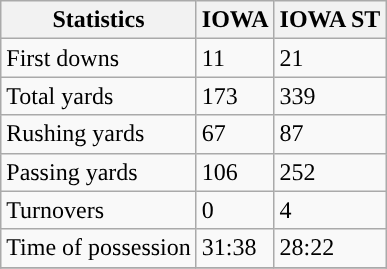<table class="wikitable">
<tr>
<th>Statistics</th>
<th>IOWA</th>
<th>IOWA ST</th>
</tr>
<tr>
<td>First downs</td>
<td>11</td>
<td>21</td>
</tr>
<tr>
<td>Total yards</td>
<td>173</td>
<td>339</td>
</tr>
<tr>
<td>Rushing yards</td>
<td>67</td>
<td>87</td>
</tr>
<tr>
<td>Passing yards</td>
<td>106</td>
<td>252</td>
</tr>
<tr>
<td>Turnovers</td>
<td>0</td>
<td>4</td>
</tr>
<tr>
<td>Time of possession</td>
<td>31:38</td>
<td>28:22</td>
</tr>
<tr>
</tr>
</table>
